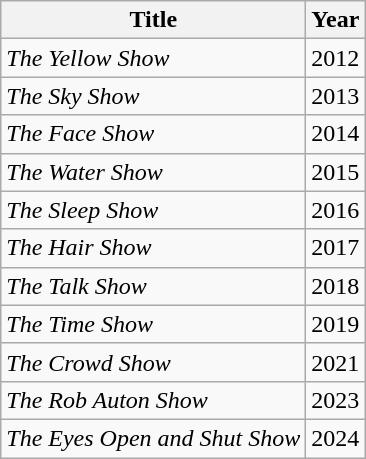<table class="wikitable">
<tr>
<th>Title</th>
<th>Year</th>
</tr>
<tr>
<td><em>The Yellow Show</em></td>
<td>2012</td>
</tr>
<tr>
<td><em>The Sky Show</em></td>
<td>2013</td>
</tr>
<tr>
<td><em>The Face Show</em></td>
<td>2014</td>
</tr>
<tr>
<td><em>The Water Show</em></td>
<td>2015</td>
</tr>
<tr>
<td><em>The Sleep Show</em></td>
<td>2016</td>
</tr>
<tr>
<td><em>The Hair Show</em></td>
<td>2017</td>
</tr>
<tr>
<td><em>The Talk Show</em></td>
<td>2018</td>
</tr>
<tr>
<td><em>The Time Show</em></td>
<td>2019</td>
</tr>
<tr>
<td><em>The Crowd Show</em></td>
<td>2021</td>
</tr>
<tr>
<td><em>The Rob Auton Show</em></td>
<td>2023</td>
</tr>
<tr>
<td><em>The Eyes Open and Shut Show</em></td>
<td>2024</td>
</tr>
</table>
